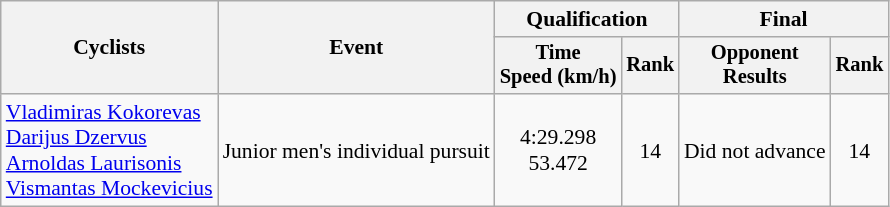<table class="wikitable" style="font-size:90%">
<tr>
<th rowspan="2">Cyclists</th>
<th rowspan="2">Event</th>
<th colspan=2>Qualification</th>
<th colspan=2>Final</th>
</tr>
<tr style="font-size:95%">
<th>Time<br>Speed (km/h)</th>
<th>Rank</th>
<th>Opponent<br>Results</th>
<th>Rank</th>
</tr>
<tr align=center>
<td align=left><a href='#'>Vladimiras Kokorevas</a><br><a href='#'>Darijus Dzervus</a><br><a href='#'>Arnoldas Laurisonis</a><br><a href='#'>Vismantas Mockevicius</a></td>
<td align=left>Junior men's individual pursuit</td>
<td>4:29.298<br>53.472</td>
<td>14</td>
<td>Did not advance</td>
<td>14</td>
</tr>
</table>
